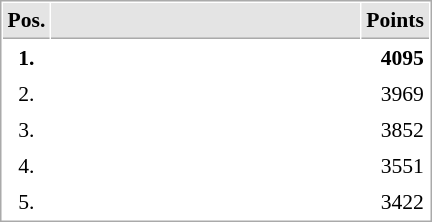<table cellspacing="1" cellpadding="3" style="border:1px solid #AAAAAA;font-size:90%">
<tr bgcolor="#E4E4E4">
<th style="border-bottom:1px solid #AAAAAA" width=10>Pos.</th>
<th style="border-bottom:1px solid #AAAAAA" width=200></th>
<th style="border-bottom:1px solid #AAAAAA" width=20>Points</th>
</tr>
<tr>
<td align="center"><strong>1.</strong></td>
<td><strong></strong></td>
<td align="right"><strong>4095</strong></td>
</tr>
<tr>
<td align="center">2.</td>
<td></td>
<td align="right">3969</td>
</tr>
<tr>
<td align="center">3.</td>
<td></td>
<td align="right">3852</td>
</tr>
<tr>
<td align="center">4.</td>
<td></td>
<td align="right">3551</td>
</tr>
<tr>
<td align="center">5.</td>
<td></td>
<td align="right">3422</td>
</tr>
</table>
